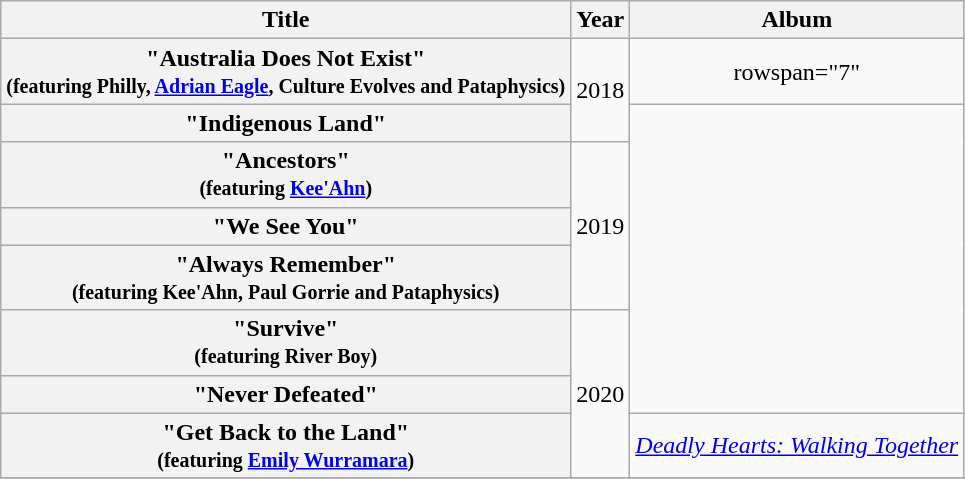<table class="wikitable plainrowheaders" style="text-align:center;">
<tr>
<th scope="col">Title</th>
<th scope="col">Year</th>
<th scope="col">Album</th>
</tr>
<tr>
<th scope="row">"Australia Does Not Exist"<br><small>(featuring Philly, <a href='#'>Adrian Eagle</a>, Culture Evolves and Pataphysics)</small></th>
<td rowspan="2">2018</td>
<td>rowspan="7" </td>
</tr>
<tr>
<th scope="row">"Indigenous Land"</th>
</tr>
<tr>
<th scope="row">"Ancestors"<br><small>(featuring <a href='#'>Kee'Ahn</a>)</small></th>
<td rowspan="3">2019</td>
</tr>
<tr>
<th scope="row">"We See You"</th>
</tr>
<tr>
<th scope="row">"Always Remember"<br><small>(featuring Kee'Ahn, Paul Gorrie and Pataphysics)</small></th>
</tr>
<tr>
<th scope="row">"Survive"<br><small>(featuring River Boy)</small></th>
<td rowspan="3">2020</td>
</tr>
<tr>
<th scope="row">"Never Defeated"</th>
</tr>
<tr>
<th scope="row">"Get Back to the Land"<br><small>(featuring <a href='#'>Emily Wurramara</a>)</small></th>
<td><em><a href='#'>Deadly Hearts: Walking Together</a></em></td>
</tr>
<tr>
</tr>
</table>
